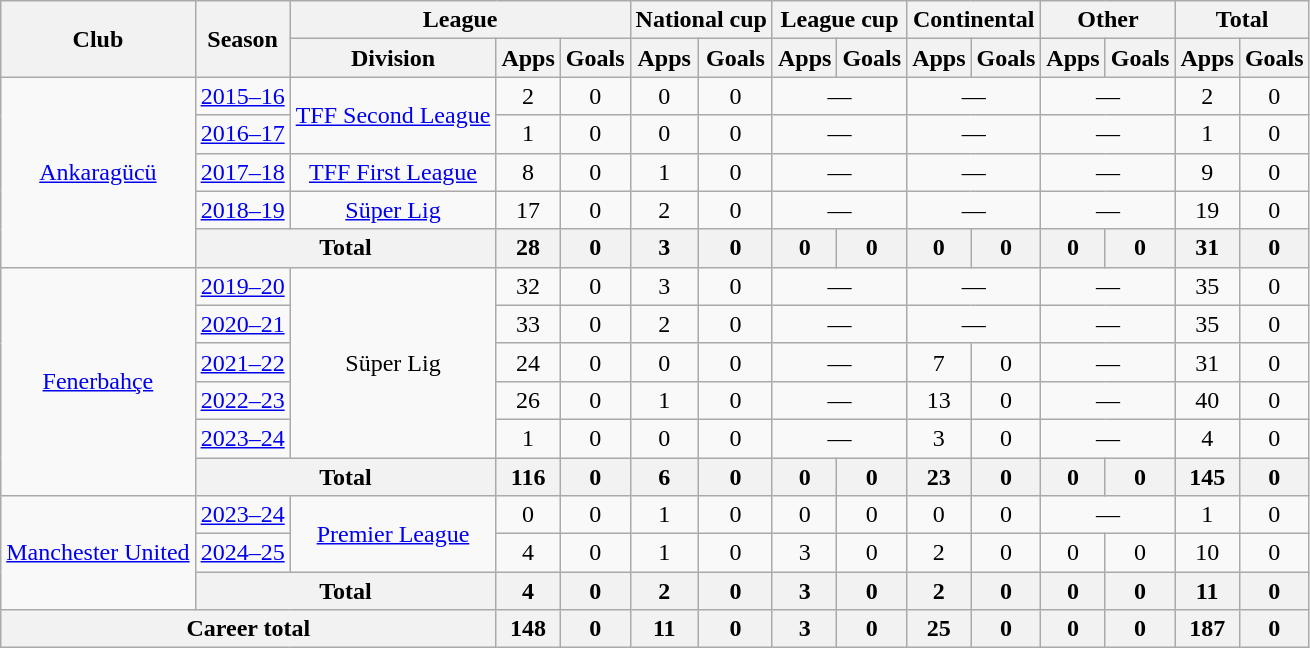<table class="wikitable" style="text-align: center;">
<tr>
<th rowspan="2">Club</th>
<th rowspan="2">Season</th>
<th colspan="3">League</th>
<th colspan="2">National cup</th>
<th colspan="2">League cup</th>
<th colspan="2">Continental</th>
<th colspan="2">Other</th>
<th colspan="2">Total</th>
</tr>
<tr>
<th>Division</th>
<th>Apps</th>
<th>Goals</th>
<th>Apps</th>
<th>Goals</th>
<th>Apps</th>
<th>Goals</th>
<th>Apps</th>
<th>Goals</th>
<th>Apps</th>
<th>Goals</th>
<th>Apps</th>
<th>Goals</th>
</tr>
<tr>
<td rowspan="5"><a href='#'>Ankaragücü</a></td>
<td><a href='#'>2015–16</a></td>
<td rowspan="2"><a href='#'>TFF Second League</a></td>
<td>2</td>
<td>0</td>
<td>0</td>
<td>0</td>
<td colspan="2">—</td>
<td colspan="2">—</td>
<td colspan="2">—</td>
<td>2</td>
<td>0</td>
</tr>
<tr>
<td><a href='#'>2016–17</a></td>
<td>1</td>
<td>0</td>
<td>0</td>
<td>0</td>
<td colspan="2">—</td>
<td colspan="2">—</td>
<td colspan="2">—</td>
<td>1</td>
<td>0</td>
</tr>
<tr>
<td><a href='#'>2017–18</a></td>
<td><a href='#'>TFF First League</a></td>
<td>8</td>
<td>0</td>
<td>1</td>
<td>0</td>
<td colspan="2">—</td>
<td colspan="2">—</td>
<td colspan="2">—</td>
<td>9</td>
<td>0</td>
</tr>
<tr>
<td><a href='#'>2018–19</a></td>
<td><a href='#'>Süper Lig</a></td>
<td>17</td>
<td>0</td>
<td>2</td>
<td>0</td>
<td colspan="2">—</td>
<td colspan="2">—</td>
<td colspan="2">—</td>
<td>19</td>
<td>0</td>
</tr>
<tr>
<th colspan="2">Total</th>
<th>28</th>
<th>0</th>
<th>3</th>
<th>0</th>
<th>0</th>
<th>0</th>
<th>0</th>
<th>0</th>
<th>0</th>
<th>0</th>
<th>31</th>
<th>0</th>
</tr>
<tr>
<td rowspan="6"><a href='#'>Fenerbahçe</a></td>
<td><a href='#'>2019–20</a></td>
<td rowspan="5">Süper Lig</td>
<td>32</td>
<td>0</td>
<td>3</td>
<td>0</td>
<td colspan="2">—</td>
<td colspan="2">—</td>
<td colspan="2">—</td>
<td>35</td>
<td>0</td>
</tr>
<tr>
<td><a href='#'>2020–21</a></td>
<td>33</td>
<td>0</td>
<td>2</td>
<td>0</td>
<td colspan="2">—</td>
<td colspan="2">—</td>
<td colspan="2">—</td>
<td>35</td>
<td>0</td>
</tr>
<tr>
<td><a href='#'>2021–22</a></td>
<td>24</td>
<td>0</td>
<td>0</td>
<td>0</td>
<td colspan="2">—</td>
<td>7</td>
<td>0</td>
<td colspan="2">—</td>
<td>31</td>
<td>0</td>
</tr>
<tr>
<td><a href='#'>2022–23</a></td>
<td>26</td>
<td>0</td>
<td>1</td>
<td>0</td>
<td colspan="2">—</td>
<td>13</td>
<td>0</td>
<td colspan="2">—</td>
<td>40</td>
<td>0</td>
</tr>
<tr>
<td><a href='#'>2023–24</a></td>
<td>1</td>
<td>0</td>
<td>0</td>
<td>0</td>
<td colspan="2">—</td>
<td>3</td>
<td>0</td>
<td colspan="2">—</td>
<td>4</td>
<td>0</td>
</tr>
<tr>
<th colspan="2">Total</th>
<th>116</th>
<th>0</th>
<th>6</th>
<th>0</th>
<th>0</th>
<th>0</th>
<th>23</th>
<th>0</th>
<th>0</th>
<th>0</th>
<th>145</th>
<th>0</th>
</tr>
<tr>
<td rowspan="3"><a href='#'>Manchester United</a></td>
<td><a href='#'>2023–24</a></td>
<td rowspan="2"><a href='#'>Premier League</a></td>
<td>0</td>
<td>0</td>
<td>1</td>
<td>0</td>
<td>0</td>
<td>0</td>
<td>0</td>
<td>0</td>
<td colspan="2">—</td>
<td>1</td>
<td>0</td>
</tr>
<tr>
<td><a href='#'>2024–25</a></td>
<td>4</td>
<td>0</td>
<td>1</td>
<td>0</td>
<td>3</td>
<td>0</td>
<td>2</td>
<td>0</td>
<td>0</td>
<td>0</td>
<td>10</td>
<td>0</td>
</tr>
<tr>
<th colspan="2">Total</th>
<th>4</th>
<th>0</th>
<th>2</th>
<th>0</th>
<th>3</th>
<th>0</th>
<th>2</th>
<th>0</th>
<th>0</th>
<th>0</th>
<th>11</th>
<th>0</th>
</tr>
<tr>
<th colspan="3">Career total</th>
<th>148</th>
<th>0</th>
<th>11</th>
<th>0</th>
<th>3</th>
<th>0</th>
<th>25</th>
<th>0</th>
<th>0</th>
<th>0</th>
<th>187</th>
<th>0</th>
</tr>
</table>
